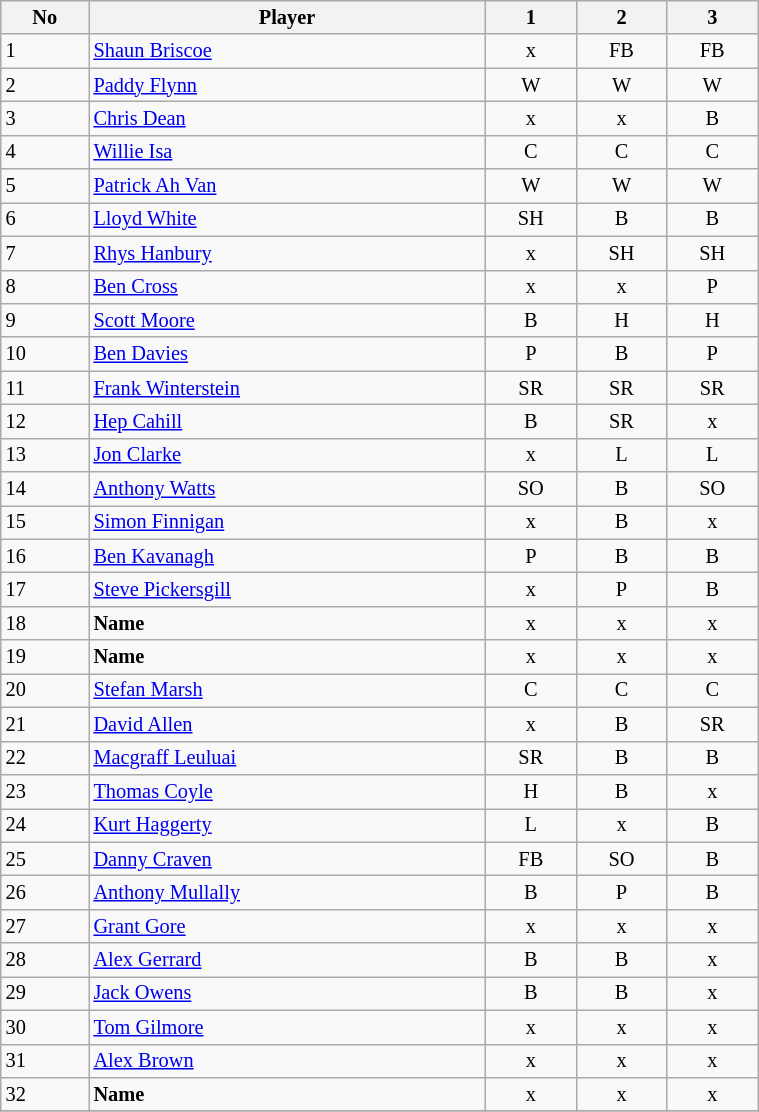<table class="wikitable" style="font-size:85%;" width="40%">
<tr>
<th>No</th>
<th>Player</th>
<th>1</th>
<th>2</th>
<th>3</th>
</tr>
<tr>
<td>1</td>
<td><a href='#'>Shaun Briscoe</a></td>
<td align=center>x</td>
<td align=center>FB</td>
<td align=center>FB</td>
</tr>
<tr>
<td>2</td>
<td><a href='#'>Paddy Flynn</a></td>
<td align=center>W</td>
<td align=center>W</td>
<td align=center>W</td>
</tr>
<tr>
<td>3</td>
<td><a href='#'>Chris Dean</a></td>
<td align=center>x</td>
<td align=center>x</td>
<td align=center>B</td>
</tr>
<tr>
<td>4</td>
<td><a href='#'>Willie Isa</a></td>
<td align=center>C</td>
<td align=center>C</td>
<td align=center>C</td>
</tr>
<tr>
<td>5</td>
<td><a href='#'>Patrick Ah Van</a></td>
<td align=center>W</td>
<td align=center>W</td>
<td align=center>W</td>
</tr>
<tr>
<td>6</td>
<td><a href='#'>Lloyd White</a></td>
<td align=center>SH</td>
<td align=center>B</td>
<td align=center>B</td>
</tr>
<tr>
<td>7</td>
<td><a href='#'>Rhys Hanbury</a></td>
<td align=center>x</td>
<td align=center>SH</td>
<td align=center>SH</td>
</tr>
<tr>
<td>8</td>
<td><a href='#'>Ben Cross</a></td>
<td align=center>x</td>
<td align=center>x</td>
<td align=center>P</td>
</tr>
<tr>
<td>9</td>
<td><a href='#'>Scott Moore</a></td>
<td align=center>B</td>
<td align=center>H</td>
<td align=center>H</td>
</tr>
<tr>
<td>10</td>
<td><a href='#'>Ben Davies</a></td>
<td align=center>P</td>
<td align=center>B</td>
<td align=center>P</td>
</tr>
<tr>
<td>11</td>
<td><a href='#'>Frank Winterstein</a></td>
<td align=center>SR</td>
<td align=center>SR</td>
<td align=center>SR</td>
</tr>
<tr>
<td>12</td>
<td><a href='#'>Hep Cahill</a></td>
<td align=center>B</td>
<td align=center>SR</td>
<td align=center>x</td>
</tr>
<tr>
<td>13</td>
<td><a href='#'>Jon Clarke</a></td>
<td align=center>x</td>
<td align=center>L</td>
<td align=center>L</td>
</tr>
<tr>
<td>14</td>
<td><a href='#'>Anthony Watts</a></td>
<td align=center>SO</td>
<td align=center>B</td>
<td align=center>SO</td>
</tr>
<tr>
<td>15</td>
<td><a href='#'>Simon Finnigan</a></td>
<td align=center>x</td>
<td align=center>B</td>
<td align=center>x</td>
</tr>
<tr>
<td>16</td>
<td><a href='#'>Ben Kavanagh</a></td>
<td align=center>P</td>
<td align=center>B</td>
<td align=center>B</td>
</tr>
<tr>
<td>17</td>
<td><a href='#'>Steve Pickersgill</a></td>
<td align=center>x</td>
<td align=center>P</td>
<td align=center>B</td>
</tr>
<tr>
<td>18</td>
<td><strong>Name</strong></td>
<td align=center>x</td>
<td align=center>x</td>
<td align=center>x</td>
</tr>
<tr>
<td>19</td>
<td><strong>Name</strong></td>
<td align=center>x</td>
<td align=center>x</td>
<td align=center>x</td>
</tr>
<tr>
<td>20</td>
<td><a href='#'>Stefan Marsh</a></td>
<td align=center>C</td>
<td align=center>C</td>
<td align=center>C</td>
</tr>
<tr>
<td>21</td>
<td><a href='#'>David Allen</a></td>
<td align=center>x</td>
<td align=center>B</td>
<td align=center>SR</td>
</tr>
<tr>
<td>22</td>
<td><a href='#'>Macgraff Leuluai</a></td>
<td align=center>SR</td>
<td align=center>B</td>
<td align=center>B</td>
</tr>
<tr>
<td>23</td>
<td><a href='#'>Thomas Coyle</a></td>
<td align=center>H</td>
<td align=center>B</td>
<td align=center>x</td>
</tr>
<tr>
<td>24</td>
<td><a href='#'>Kurt Haggerty</a></td>
<td align=center>L</td>
<td align=center>x</td>
<td align=center>B</td>
</tr>
<tr>
<td>25</td>
<td><a href='#'>Danny Craven</a></td>
<td align=center>FB</td>
<td align=center>SO</td>
<td align=center>B</td>
</tr>
<tr>
<td>26</td>
<td><a href='#'>Anthony Mullally</a></td>
<td align=center>B</td>
<td align=center>P</td>
<td align=center>B</td>
</tr>
<tr>
<td>27</td>
<td><a href='#'>Grant Gore</a></td>
<td align=center>x</td>
<td align=center>x</td>
<td align=center>x</td>
</tr>
<tr>
<td>28</td>
<td><a href='#'>Alex Gerrard</a></td>
<td align=center>B</td>
<td align=center>B</td>
<td align=center>x</td>
</tr>
<tr>
<td>29</td>
<td><a href='#'>Jack Owens</a></td>
<td align=center>B</td>
<td align=center>B</td>
<td align=center>x</td>
</tr>
<tr>
<td>30</td>
<td><a href='#'>Tom Gilmore</a></td>
<td align=center>x</td>
<td align=center>x</td>
<td align=center>x</td>
</tr>
<tr>
<td>31</td>
<td><a href='#'>Alex Brown</a></td>
<td align=center>x</td>
<td align=center>x</td>
<td align=center>x</td>
</tr>
<tr>
<td>32</td>
<td><strong>Name</strong></td>
<td align=center>x</td>
<td align=center>x</td>
<td align=center>x</td>
</tr>
<tr>
</tr>
</table>
